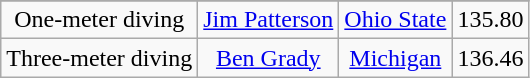<table class="wikitable sortable" style="text-align:center">
<tr>
</tr>
<tr>
<td>One-meter diving</td>
<td><a href='#'>Jim Patterson</a></td>
<td><a href='#'>Ohio State</a></td>
<td>135.80</td>
</tr>
<tr>
<td>Three-meter diving</td>
<td><a href='#'>Ben Grady</a></td>
<td><a href='#'>Michigan</a></td>
<td>136.46</td>
</tr>
</table>
